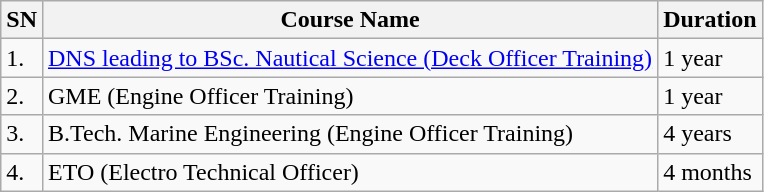<table class="wikitable">
<tr>
<th>SN</th>
<th>Course Name</th>
<th>Duration</th>
</tr>
<tr>
<td>1.</td>
<td><a href='#'>DNS leading to BSc. Nautical Science (Deck Officer Training)</a></td>
<td>1 year</td>
</tr>
<tr>
<td>2.</td>
<td>GME (Engine Officer Training)</td>
<td>1 year</td>
</tr>
<tr>
<td>3.</td>
<td>B.Tech. Marine Engineering (Engine Officer Training)</td>
<td>4 years</td>
</tr>
<tr>
<td>4.</td>
<td>ETO (Electro Technical Officer)</td>
<td>4 months</td>
</tr>
</table>
